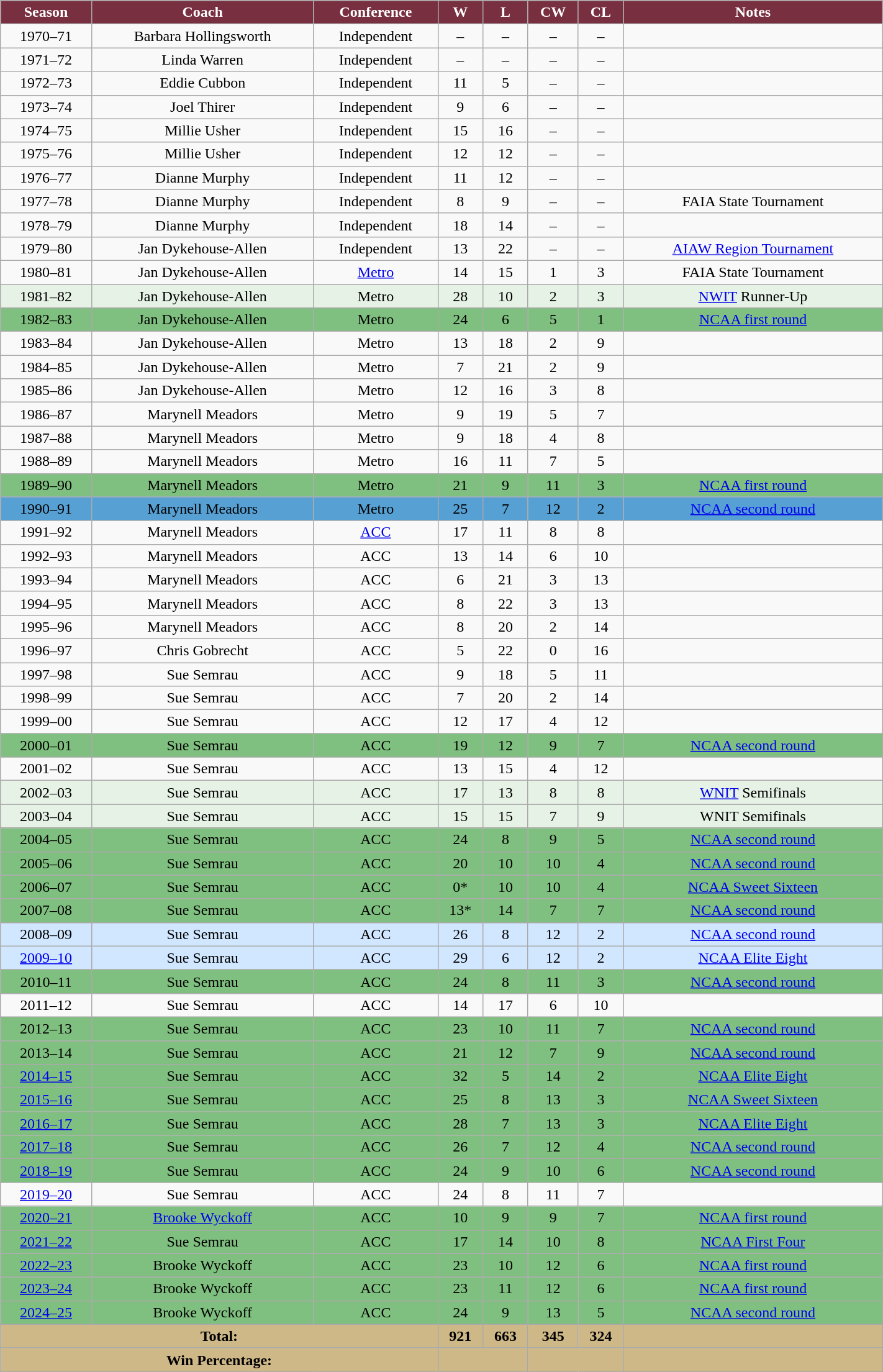<table cellpadding="1" style="width:75%;" class="wikitable collapsible collapsed">
<tr>
<th style="background:#782F40; color:white;">Season</th>
<th style="background:#782F40; color:white;">Coach</th>
<th style="background:#782F40; color:white;">Conference</th>
<th style="background:#782F40; color:white;">W</th>
<th style="background:#782F40; color:white;">L</th>
<th style="background:#782F40; color:white;">CW</th>
<th style="background:#782F40; color:white;">CL</th>
<th style="background:#782F40; color:white;">Notes</th>
</tr>
<tr style="text-align:center;">
<td>1970–71</td>
<td>Barbara Hollingsworth</td>
<td>Independent</td>
<td>–</td>
<td>–</td>
<td>–</td>
<td>–</td>
<td></td>
</tr>
<tr style="text-align:center;">
<td>1971–72</td>
<td>Linda Warren</td>
<td>Independent</td>
<td>–</td>
<td>–</td>
<td>–</td>
<td>–</td>
<td></td>
</tr>
<tr style="text-align:center;">
<td>1972–73</td>
<td>Eddie Cubbon</td>
<td>Independent</td>
<td>11</td>
<td>5</td>
<td>–</td>
<td>–</td>
<td></td>
</tr>
<tr style="text-align:center;">
<td>1973–74</td>
<td>Joel Thirer</td>
<td>Independent</td>
<td>9</td>
<td>6</td>
<td>–</td>
<td>–</td>
<td></td>
</tr>
<tr style="text-align:center;">
<td>1974–75</td>
<td>Millie Usher</td>
<td>Independent</td>
<td>15</td>
<td>16</td>
<td>–</td>
<td>–</td>
<td></td>
</tr>
<tr style="text-align:center;">
<td>1975–76</td>
<td>Millie Usher</td>
<td>Independent</td>
<td>12</td>
<td>12</td>
<td>–</td>
<td>–</td>
<td></td>
</tr>
<tr style="text-align:center;">
<td>1976–77</td>
<td>Dianne Murphy</td>
<td>Independent</td>
<td>11</td>
<td>12</td>
<td>–</td>
<td>–</td>
<td></td>
</tr>
<tr style="text-align:center;">
<td>1977–78</td>
<td>Dianne Murphy</td>
<td>Independent</td>
<td>8</td>
<td>9</td>
<td>–</td>
<td>–</td>
<td>FAIA State Tournament</td>
</tr>
<tr style="text-align:center;">
<td>1978–79</td>
<td>Dianne Murphy</td>
<td>Independent</td>
<td>18</td>
<td>14</td>
<td>–</td>
<td>–</td>
<td></td>
</tr>
<tr style="text-align:center;">
<td>1979–80</td>
<td>Jan Dykehouse-Allen</td>
<td>Independent</td>
<td>13</td>
<td>22</td>
<td>–</td>
<td>–</td>
<td><a href='#'>AIAW Region Tournament</a></td>
</tr>
<tr style="text-align:center;">
<td>1980–81</td>
<td>Jan Dykehouse-Allen</td>
<td><a href='#'>Metro</a></td>
<td>14</td>
<td>15</td>
<td>1</td>
<td>3</td>
<td>FAIA State Tournament</td>
</tr>
<tr style="text-align:center; background:#e5f2e5;">
<td>1981–82</td>
<td>Jan Dykehouse-Allen</td>
<td>Metro</td>
<td>28</td>
<td>10</td>
<td>2</td>
<td>3</td>
<td><a href='#'>NWIT</a> Runner-Up</td>
</tr>
<tr style="text-align:center; background:#7fbf7f;">
<td>1982–83</td>
<td>Jan Dykehouse-Allen</td>
<td>Metro</td>
<td>24</td>
<td>6</td>
<td>5</td>
<td>1</td>
<td><a href='#'>NCAA first round</a></td>
</tr>
<tr style="text-align:center;">
<td>1983–84</td>
<td>Jan Dykehouse-Allen</td>
<td>Metro</td>
<td>13</td>
<td>18</td>
<td>2</td>
<td>9</td>
<td></td>
</tr>
<tr style="text-align:center;">
<td>1984–85</td>
<td>Jan Dykehouse-Allen</td>
<td>Metro</td>
<td>7</td>
<td>21</td>
<td>2</td>
<td>9</td>
<td></td>
</tr>
<tr style="text-align:center;">
<td>1985–86</td>
<td>Jan Dykehouse-Allen</td>
<td>Metro</td>
<td>12</td>
<td>16</td>
<td>3</td>
<td>8</td>
<td></td>
</tr>
<tr style="text-align:center;">
<td>1986–87</td>
<td>Marynell Meadors</td>
<td>Metro</td>
<td>9</td>
<td>19</td>
<td>5</td>
<td>7</td>
<td></td>
</tr>
<tr style="text-align:center;">
<td>1987–88</td>
<td>Marynell Meadors</td>
<td>Metro</td>
<td>9</td>
<td>18</td>
<td>4</td>
<td>8</td>
<td></td>
</tr>
<tr style="text-align:center;">
<td>1988–89</td>
<td>Marynell Meadors</td>
<td>Metro</td>
<td>16</td>
<td>11</td>
<td>7</td>
<td>5</td>
<td></td>
</tr>
<tr style="text-align:center; background:#7fbf7f;">
<td>1989–90</td>
<td>Marynell Meadors</td>
<td>Metro</td>
<td>21</td>
<td>9</td>
<td>11</td>
<td>3</td>
<td><a href='#'>NCAA first round</a></td>
</tr>
<tr style="text-align:center; background:#56A0D3;">
<td>1990–91</td>
<td>Marynell Meadors</td>
<td>Metro</td>
<td>25</td>
<td>7</td>
<td>12</td>
<td>2</td>
<td><a href='#'>NCAA second round</a></td>
</tr>
<tr style="text-align:center;">
<td>1991–92</td>
<td>Marynell Meadors</td>
<td><a href='#'>ACC</a></td>
<td>17</td>
<td>11</td>
<td>8</td>
<td>8</td>
<td></td>
</tr>
<tr style="text-align:center;">
<td>1992–93</td>
<td>Marynell Meadors</td>
<td>ACC</td>
<td>13</td>
<td>14</td>
<td>6</td>
<td>10</td>
<td></td>
</tr>
<tr style="text-align:center;">
<td>1993–94</td>
<td>Marynell Meadors</td>
<td>ACC</td>
<td>6</td>
<td>21</td>
<td>3</td>
<td>13</td>
<td></td>
</tr>
<tr style="text-align:center;">
<td>1994–95</td>
<td>Marynell Meadors</td>
<td>ACC</td>
<td>8</td>
<td>22</td>
<td>3</td>
<td>13</td>
<td></td>
</tr>
<tr style="text-align:center;">
<td>1995–96</td>
<td>Marynell Meadors</td>
<td>ACC</td>
<td>8</td>
<td>20</td>
<td>2</td>
<td>14</td>
<td></td>
</tr>
<tr style="text-align:center;">
<td>1996–97</td>
<td>Chris Gobrecht</td>
<td>ACC</td>
<td>5</td>
<td>22</td>
<td>0</td>
<td>16</td>
<td></td>
</tr>
<tr style="text-align:center;">
<td>1997–98</td>
<td>Sue Semrau</td>
<td>ACC</td>
<td>9</td>
<td>18</td>
<td>5</td>
<td>11</td>
<td></td>
</tr>
<tr style="text-align:center;">
<td>1998–99</td>
<td>Sue Semrau</td>
<td>ACC</td>
<td>7</td>
<td>20</td>
<td>2</td>
<td>14</td>
<td></td>
</tr>
<tr style="text-align:center;">
<td>1999–00</td>
<td>Sue Semrau</td>
<td>ACC</td>
<td>12</td>
<td>17</td>
<td>4</td>
<td>12</td>
<td></td>
</tr>
<tr style="text-align:center; background:#7fbf7f;">
<td>2000–01</td>
<td>Sue Semrau</td>
<td>ACC</td>
<td>19</td>
<td>12</td>
<td>9</td>
<td>7</td>
<td><a href='#'>NCAA second round</a></td>
</tr>
<tr style="text-align:center;">
<td>2001–02</td>
<td>Sue Semrau</td>
<td>ACC</td>
<td>13</td>
<td>15</td>
<td>4</td>
<td>12</td>
<td></td>
</tr>
<tr style="text-align:center; background:#e5f2e5;">
<td>2002–03</td>
<td>Sue Semrau</td>
<td>ACC</td>
<td>17</td>
<td>13</td>
<td>8</td>
<td>8</td>
<td><a href='#'>WNIT</a> Semifinals</td>
</tr>
<tr style="text-align:center; background:#e5f2e5;">
<td>2003–04</td>
<td>Sue Semrau</td>
<td>ACC</td>
<td>15</td>
<td>15</td>
<td>7</td>
<td>9</td>
<td>WNIT Semifinals</td>
</tr>
<tr style="text-align:center; background:#7fbf7f;">
<td>2004–05</td>
<td>Sue Semrau</td>
<td>ACC</td>
<td>24</td>
<td>8</td>
<td>9</td>
<td>5</td>
<td><a href='#'>NCAA second round</a></td>
</tr>
<tr style="text-align:center; background:#7fbf7f;">
<td>2005–06</td>
<td>Sue Semrau</td>
<td>ACC</td>
<td>20</td>
<td>10</td>
<td>10</td>
<td>4</td>
<td><a href='#'>NCAA second round</a></td>
</tr>
<tr style="text-align:center; background:#7fbf7f;">
<td>2006–07</td>
<td>Sue Semrau</td>
<td>ACC</td>
<td>0*</td>
<td>10</td>
<td>10</td>
<td>4</td>
<td><a href='#'>NCAA Sweet Sixteen</a></td>
</tr>
<tr style="text-align:center; background:#7fbf7f;">
<td>2007–08</td>
<td>Sue Semrau</td>
<td>ACC</td>
<td>13*</td>
<td>14</td>
<td>7</td>
<td>7</td>
<td><a href='#'>NCAA second round</a></td>
</tr>
<tr style="text-align:center; background:#d0e7ff;">
<td>2008–09</td>
<td>Sue Semrau</td>
<td>ACC</td>
<td>26</td>
<td>8</td>
<td>12</td>
<td>2</td>
<td><a href='#'>NCAA second round</a></td>
</tr>
<tr style="text-align:center; background:#d0e7ff;">
<td><a href='#'>2009–10</a></td>
<td>Sue Semrau</td>
<td>ACC</td>
<td>29</td>
<td>6</td>
<td>12</td>
<td>2</td>
<td><a href='#'>NCAA Elite Eight</a></td>
</tr>
<tr style="text-align:center; background:#7fbf7f;">
<td>2010–11</td>
<td>Sue Semrau</td>
<td>ACC</td>
<td>24</td>
<td>8</td>
<td>11</td>
<td>3</td>
<td><a href='#'>NCAA second round</a></td>
</tr>
<tr style="text-align:center;">
<td>2011–12</td>
<td>Sue Semrau</td>
<td>ACC</td>
<td>14</td>
<td>17</td>
<td>6</td>
<td>10</td>
<td></td>
</tr>
<tr style="text-align:center; background:#7fbf7f;">
<td>2012–13</td>
<td>Sue Semrau</td>
<td>ACC</td>
<td>23</td>
<td>10</td>
<td>11</td>
<td>7</td>
<td><a href='#'>NCAA second round</a></td>
</tr>
<tr style="text-align:center; background:#7fbf7f;">
<td>2013–14</td>
<td>Sue Semrau</td>
<td>ACC</td>
<td>21</td>
<td>12</td>
<td>7</td>
<td>9</td>
<td><a href='#'>NCAA second round</a></td>
</tr>
<tr style="text-align:center; background:#7fbf7f;">
<td><a href='#'>2014–15</a></td>
<td>Sue Semrau</td>
<td>ACC</td>
<td>32</td>
<td>5</td>
<td>14</td>
<td>2</td>
<td><a href='#'>NCAA Elite Eight</a></td>
</tr>
<tr style="text-align:center; background:#7fbf7f;">
<td><a href='#'>2015–16</a></td>
<td>Sue Semrau</td>
<td>ACC</td>
<td>25</td>
<td>8</td>
<td>13</td>
<td>3</td>
<td><a href='#'>NCAA Sweet Sixteen</a></td>
</tr>
<tr style="text-align:center; background:#7fbf7f;">
<td><a href='#'>2016–17</a></td>
<td>Sue Semrau</td>
<td>ACC</td>
<td>28</td>
<td>7</td>
<td>13</td>
<td>3</td>
<td><a href='#'>NCAA Elite Eight</a></td>
</tr>
<tr style="text-align:center; background:#7fbf7f;">
<td><a href='#'>2017–18</a></td>
<td>Sue Semrau</td>
<td>ACC</td>
<td>26</td>
<td>7</td>
<td>12</td>
<td>4</td>
<td><a href='#'>NCAA second round</a></td>
</tr>
<tr style="text-align:center; background:#7fbf7f;">
<td><a href='#'>2018–19</a></td>
<td>Sue Semrau</td>
<td>ACC</td>
<td>24</td>
<td>9</td>
<td>10</td>
<td>6</td>
<td><a href='#'>NCAA second round</a></td>
</tr>
<tr style="text-align:center;">
<td><a href='#'>2019–20</a></td>
<td>Sue Semrau</td>
<td>ACC</td>
<td>24</td>
<td>8</td>
<td>11</td>
<td>7</td>
<td></td>
</tr>
<tr style="text-align:center; background:#7fbf7f;">
<td><a href='#'>2020–21</a></td>
<td><a href='#'>Brooke Wyckoff</a></td>
<td>ACC</td>
<td>10</td>
<td>9</td>
<td>9</td>
<td>7</td>
<td><a href='#'>NCAA first round</a></td>
</tr>
<tr style="text-align:center; background:#7fbf7f;">
<td><a href='#'>2021–22</a></td>
<td>Sue Semrau</td>
<td>ACC</td>
<td>17</td>
<td>14</td>
<td>10</td>
<td>8</td>
<td><a href='#'>NCAA First Four</a></td>
</tr>
<tr style="text-align:center; background:#7fbf7f;">
<td><a href='#'>2022–23</a></td>
<td>Brooke Wyckoff</td>
<td>ACC</td>
<td>23</td>
<td>10</td>
<td>12</td>
<td>6</td>
<td><a href='#'>NCAA first round</a></td>
</tr>
<tr style="text-align:center; background:#7fbf7f;">
<td><a href='#'>2023–24</a></td>
<td>Brooke Wyckoff</td>
<td>ACC</td>
<td>23</td>
<td>11</td>
<td>12</td>
<td>6</td>
<td><a href='#'>NCAA first round</a></td>
</tr>
<tr style="text-align:center; background:#7fbf7f;">
<td><a href='#'>2024–25</a></td>
<td>Brooke Wyckoff</td>
<td>ACC</td>
<td>24</td>
<td>9</td>
<td>13</td>
<td>5</td>
<td><a href='#'>NCAA second round</a></td>
</tr>
<tr style="text-align:center;" class="sortbottom">
<th colspan="3;" style="background:#CEB888; color:black;">Total:</th>
<th colspan="1;" style="background:#CEB888; color:black;">921</th>
<th colspan="1;" style="background:#CEB888; color:black;">663</th>
<th colspan="1;" style="background:#CEB888; color:black;">345</th>
<th colspan="1;" style="background:#CEB888; color:black;">324</th>
<th colspan="1;" style="background:#CEB888; color:black;"> </th>
</tr>
<tr style="text-align:center;" class="sortbottom">
<th colspan="3;" style="background:#CEB888; color:black;">Win Percentage:</th>
<th colspan="2;" style="background:#CEB888; color:black;"><strong></strong></th>
<th colspan="2;" style="background:#CEB888; color:black;"><strong></strong></th>
<th colspan="1;" style="background:#CEB888; color:black;"> </th>
</tr>
</table>
